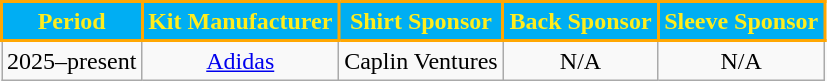<table class="wikitable" style="text-align:center;margin-left:;">
<tr>
<th style="background-color:#00aef3; color:#ffed1d; border:2px solid #ffa702;">Period</th>
<th style="background-color:#00aef3; color:#ffed1d; border:2px solid #ffa702;">Kit Manufacturer</th>
<th style="background-color:#00aef3; color:#ffed1d; border:2px solid #ffa702;">Shirt Sponsor</th>
<th style="background-color:#00aef3; color:#ffed1d; border:2px solid #ffa702;">Back Sponsor</th>
<th style="background-color:#00aef3; color:#ffed1d; border:2px solid #ffa702;">Sleeve Sponsor</th>
</tr>
<tr>
<td>2025–present</td>
<td><a href='#'>Adidas</a></td>
<td>Caplin Ventures</td>
<td>N/A</td>
<td>N/A</td>
</tr>
</table>
